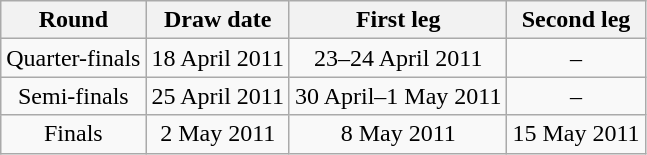<table class="wikitable" border="1">
<tr align="center">
<th>Round</th>
<th>Draw date</th>
<th>First leg</th>
<th>Second leg</th>
</tr>
<tr align="center">
<td>Quarter-finals</td>
<td>18 April 2011</td>
<td>23–24 April 2011</td>
<td>–</td>
</tr>
<tr align="center">
<td>Semi-finals</td>
<td>25 April 2011</td>
<td>30 April–1 May 2011</td>
<td>–</td>
</tr>
<tr align="center">
<td>Finals</td>
<td>2 May 2011</td>
<td>8 May 2011</td>
<td>15 May 2011</td>
</tr>
</table>
